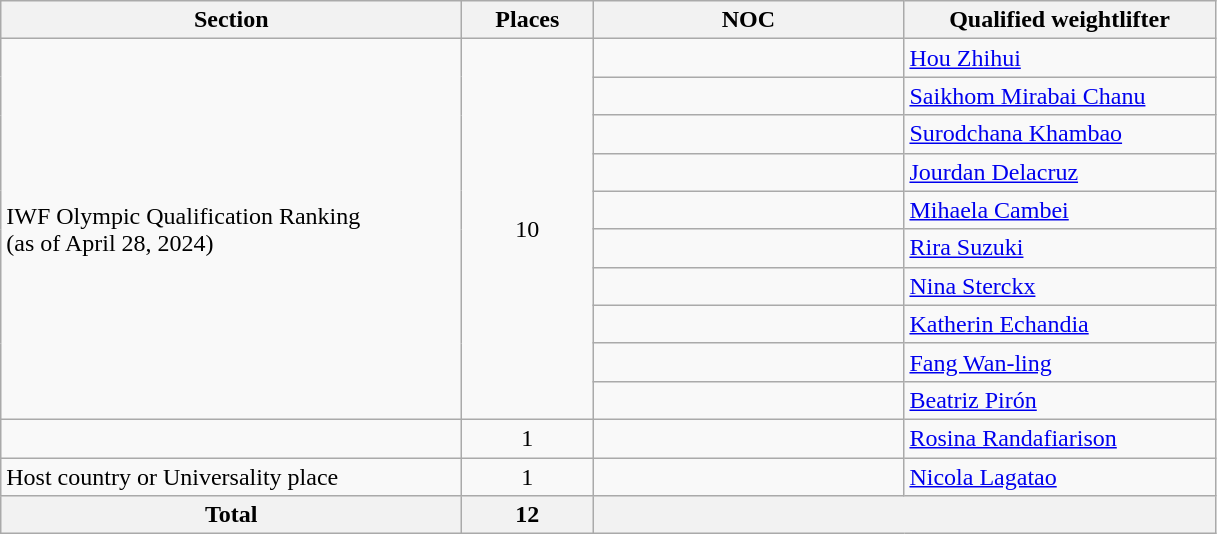<table class="wikitable">
<tr>
<th width=300>Section</th>
<th width=80>Places</th>
<th width=200>NOC</th>
<th width=200>Qualified weightlifter</th>
</tr>
<tr>
<td rowspan=10>IWF Olympic Qualification Ranking<br>(as of April 28, 2024)</td>
<td rowspan=10 align=center>10</td>
<td></td>
<td><a href='#'>Hou Zhihui</a></td>
</tr>
<tr>
<td></td>
<td><a href='#'>Saikhom Mirabai Chanu</a></td>
</tr>
<tr>
<td></td>
<td><a href='#'>Surodchana Khambao</a></td>
</tr>
<tr>
<td></td>
<td><a href='#'>Jourdan Delacruz</a></td>
</tr>
<tr>
<td></td>
<td><a href='#'>Mihaela Cambei</a></td>
</tr>
<tr>
<td></td>
<td><a href='#'>Rira Suzuki</a></td>
</tr>
<tr>
<td></td>
<td><a href='#'>Nina Sterckx</a></td>
</tr>
<tr>
<td></td>
<td><a href='#'>Katherin Echandia</a></td>
</tr>
<tr>
<td></td>
<td><a href='#'>Fang Wan-ling</a></td>
</tr>
<tr>
<td></td>
<td><a href='#'>Beatriz Pirón</a></td>
</tr>
<tr>
<td></td>
<td align=center>1</td>
<td></td>
<td><a href='#'>Rosina Randafiarison</a></td>
</tr>
<tr>
<td>Host country or Universality place</td>
<td align=center>1</td>
<td></td>
<td><a href='#'>Nicola Lagatao</a></td>
</tr>
<tr>
<th>Total</th>
<th>12</th>
<th colspan=2></th>
</tr>
</table>
